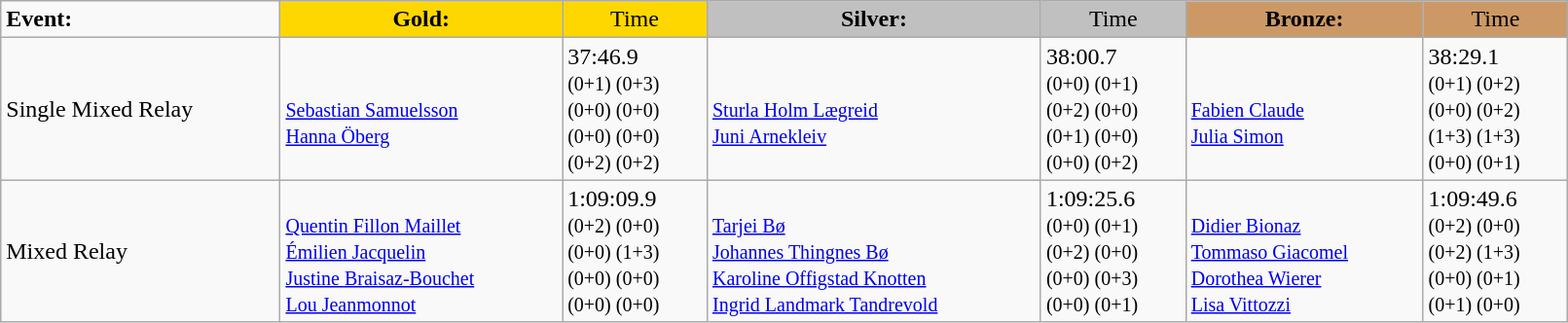<table class="wikitable" width=85%>
<tr>
<td><strong>Event:</strong></td>
<td style="text-align:center;background-color:gold;"><strong>Gold:</strong></td>
<td style="text-align:center;background-color:gold;">Time</td>
<td style="text-align:center;background-color:silver;"><strong>Silver:</strong></td>
<td style="text-align:center;background-color:silver;">Time</td>
<td style="text-align:center;background-color:#CC9966;"><strong>Bronze:</strong></td>
<td style="text-align:center;background-color:#CC9966;">Time</td>
</tr>
<tr>
<td>Single Mixed Relay</td>
<td><strong></strong><br><small><a href='#'>Sebastian Samuelsson</a><br><a href='#'>Hanna Öberg</a></small></td>
<td>37:46.9<br><small>(0+1) (0+3)<br>(0+0) (0+0)<br>(0+0) (0+0)<br>(0+2) (0+2)<br></small></td>
<td><br><small><a href='#'>Sturla Holm Lægreid</a><br><a href='#'>Juni Arnekleiv</a></small></td>
<td>38:00.7<br><small>(0+0) (0+1)<br>(0+2) (0+0)<br>(0+1) (0+0)<br>(0+0) (0+2)</small></td>
<td><br><small><a href='#'>Fabien Claude</a><br><a href='#'>Julia Simon</a></small></td>
<td>38:29.1<br><small>(0+1) (0+2)<br>(0+0) (0+2)<br>(1+3) (1+3)<br>(0+0) (0+1)<br></small></td>
</tr>
<tr>
<td>Mixed Relay</td>
<td><strong></strong><br><small><a href='#'>Quentin Fillon Maillet</a><br><a href='#'>Émilien Jacquelin</a><br><a href='#'>Justine Braisaz-Bouchet</a><br><a href='#'>Lou Jeanmonnot</a></small></td>
<td>1:09:09.9<br><small>(0+2) (0+0)<br>(0+0) (1+3)<br>(0+0) (0+0)<br>(0+0) (0+0)<br></small></td>
<td><br><small><a href='#'>Tarjei Bø</a><br><a href='#'>Johannes Thingnes Bø</a><br><a href='#'>Karoline Offigstad Knotten</a><br><a href='#'>Ingrid Landmark Tandrevold</a></small></td>
<td>1:09:25.6<br><small>(0+0) (0+1)<br>(0+2) (0+0)<br>(0+0) (0+3)<br>(0+0) (0+1)</small></td>
<td><br><small><a href='#'>Didier Bionaz</a><br><a href='#'>Tommaso Giacomel</a><br><a href='#'>Dorothea Wierer</a><br><a href='#'>Lisa Vittozzi</a></small></td>
<td>1:09:49.6<br><small>(0+2) (0+0)<br>(0+2) (1+3)<br>(0+0) (0+1)<br>(0+1) (0+0)<br></small></td>
</tr>
</table>
